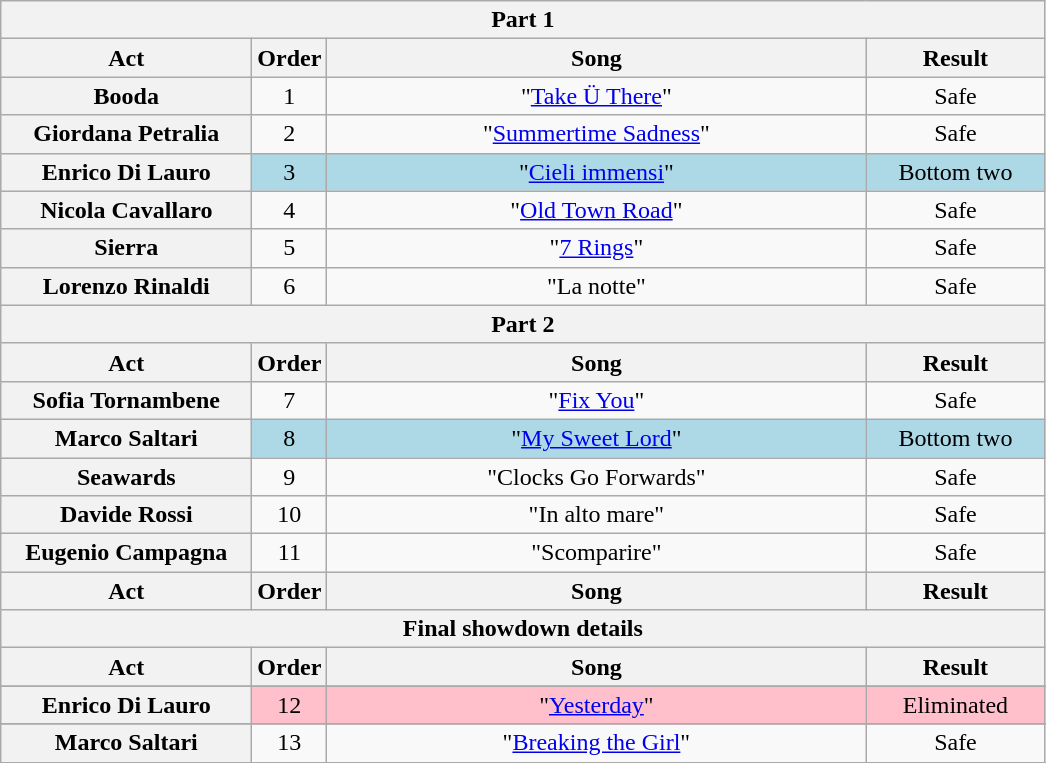<table class="wikitable plainrowheaders" style="text-align:center;">
<tr>
<th colspan="4">Part 1</th>
</tr>
<tr>
<th scope="col" style="width:10em;">Act</th>
<th scope="col">Order</th>
<th scope="col" style="width:22em;">Song</th>
<th scope="col" style="width:7em;">Result</th>
</tr>
<tr>
<th scope="row">Booda</th>
<td>1</td>
<td>"<a href='#'>Take Ü There</a>"</td>
<td>Safe</td>
</tr>
<tr>
<th scope="row">Giordana Petralia</th>
<td>2</td>
<td>"<a href='#'>Summertime Sadness</a>"</td>
<td>Safe</td>
</tr>
<tr bgcolor=lightblue>
<th scope="row">Enrico Di Lauro</th>
<td>3</td>
<td>"<a href='#'>Cieli immensi</a>"</td>
<td>Bottom two</td>
</tr>
<tr>
<th scope="row">Nicola Cavallaro</th>
<td>4</td>
<td>"<a href='#'>Old Town Road</a>"</td>
<td>Safe</td>
</tr>
<tr>
<th scope="row">Sierra</th>
<td>5</td>
<td>"<a href='#'>7 Rings</a>"</td>
<td>Safe</td>
</tr>
<tr>
<th scope="row">Lorenzo Rinaldi</th>
<td>6</td>
<td>"La notte"</td>
<td>Safe</td>
</tr>
<tr>
<th colspan="4">Part 2</th>
</tr>
<tr>
<th scope="col" style="width:10em;">Act</th>
<th scope="col">Order</th>
<th scope="col" style="width:20em;">Song</th>
<th scope="col" style="width:7em;">Result</th>
</tr>
<tr>
<th scope="row">Sofia Tornambene</th>
<td>7</td>
<td>"<a href='#'>Fix You</a>"</td>
<td>Safe</td>
</tr>
<tr bgcolor=lightblue>
<th scope="row">Marco Saltari</th>
<td>8</td>
<td>"<a href='#'>My Sweet Lord</a>"</td>
<td>Bottom two</td>
</tr>
<tr>
<th scope="row">Seawards</th>
<td>9</td>
<td>"Clocks Go Forwards"</td>
<td>Safe</td>
</tr>
<tr>
<th scope="row">Davide Rossi</th>
<td>10</td>
<td>"In alto mare"</td>
<td>Safe</td>
</tr>
<tr>
<th scope="row">Eugenio Campagna</th>
<td>11</td>
<td>"Scomparire"</td>
<td>Safe</td>
</tr>
<tr>
<th scope="col" style="width:10em;">Act</th>
<th scope="col">Order</th>
<th scope="col" style="width:20em;">Song</th>
<th scope="col" style="width:7em;">Result</th>
</tr>
<tr>
<th colspan="4">Final showdown details</th>
</tr>
<tr>
<th scope="col" style="width:10em;">Act</th>
<th scope="col">Order</th>
<th scope="col" style="width:20em;">Song</th>
<th scope="col" style="width:7em;">Result</th>
</tr>
<tr>
</tr>
<tr bgcolor=pink>
<th scope="row">Enrico Di Lauro</th>
<td>12</td>
<td>"<a href='#'>Yesterday</a>"</td>
<td>Eliminated</td>
</tr>
<tr>
</tr>
<tr>
<th scope="row">Marco Saltari</th>
<td>13</td>
<td>"<a href='#'>Breaking the Girl</a>"</td>
<td>Safe</td>
</tr>
<tr>
</tr>
</table>
